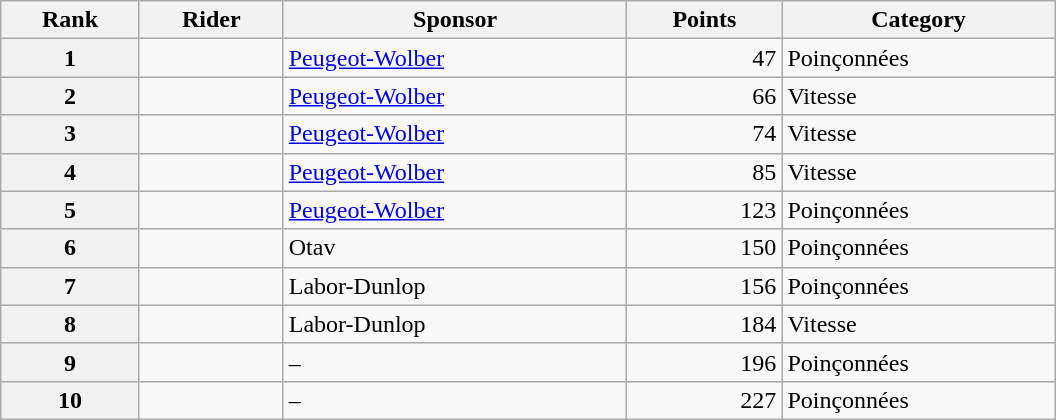<table class="wikitable" style="width:44em; margin-bottom:0;">
<tr>
<th scope="col">Rank</th>
<th scope="col">Rider</th>
<th scope="col">Sponsor</th>
<th scope="col">Points</th>
<th scope="col">Category</th>
</tr>
<tr>
<th scope="col">1</th>
<td></td>
<td><a href='#'>Peugeot-Wolber</a></td>
<td style="text-align:right;">47</td>
<td>Poinçonnées</td>
</tr>
<tr>
<th scope="col">2</th>
<td></td>
<td><a href='#'>Peugeot-Wolber</a></td>
<td style="text-align:right;">66</td>
<td>Vitesse</td>
</tr>
<tr>
<th scope="col">3</th>
<td></td>
<td><a href='#'>Peugeot-Wolber</a></td>
<td style="text-align:right;">74</td>
<td>Vitesse</td>
</tr>
<tr>
<th scope="col">4</th>
<td></td>
<td><a href='#'>Peugeot-Wolber</a></td>
<td style="text-align:right;">85</td>
<td>Vitesse</td>
</tr>
<tr>
<th scope="col">5</th>
<td></td>
<td><a href='#'>Peugeot-Wolber</a></td>
<td style="text-align:right;">123</td>
<td>Poinçonnées</td>
</tr>
<tr>
<th scope="col">6</th>
<td></td>
<td>Otav</td>
<td style="text-align:right;">150</td>
<td>Poinçonnées</td>
</tr>
<tr>
<th scope="col">7</th>
<td></td>
<td>Labor-Dunlop</td>
<td style="text-align:right;">156</td>
<td>Poinçonnées</td>
</tr>
<tr>
<th scope="col">8</th>
<td></td>
<td>Labor-Dunlop</td>
<td align=right>184</td>
<td>Vitesse</td>
</tr>
<tr>
<th scope="col">9</th>
<td></td>
<td>–</td>
<td style="text-align:right;">196</td>
<td>Poinçonnées</td>
</tr>
<tr>
<th scope="col">10</th>
<td></td>
<td>–</td>
<td style="text-align:right;">227</td>
<td>Poinçonnées</td>
</tr>
</table>
